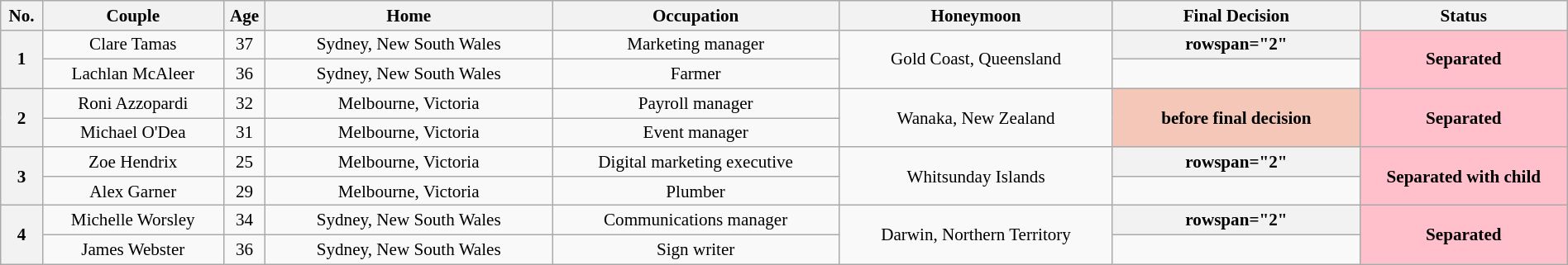<table class="wikitable plainrowheaders" style="text-align:center; width:100%; font-size:88%;">
<tr>
<th width=25>No.</th>
<th width=130>Couple</th>
<th width=25>Age</th>
<th width=210>Home</th>
<th width=210>Occupation</th>
<th width=200>Honeymoon</th>
<th width=180>Final Decision</th>
<th width=150>Status</th>
</tr>
<tr>
<th rowspan="2">1</th>
<td>Clare Tamas</td>
<td>37</td>
<td>Sydney, New South Wales</td>
<td>Marketing manager</td>
<td rowspan="2">Gold Coast, Queensland</td>
<th>rowspan="2" </th>
<th rowspan="2" style="background:pink;">Separated</th>
</tr>
<tr>
<td>Lachlan McAleer</td>
<td>36</td>
<td>Sydney, New South Wales</td>
<td>Farmer</td>
</tr>
<tr>
<th rowspan="2">2</th>
<td>Roni Azzopardi</td>
<td>32</td>
<td>Melbourne, Victoria</td>
<td>Payroll manager</td>
<td rowspan="2">Wanaka, New Zealand</td>
<th rowspan="2" style="background:#f4c7b8;"> before final decision</th>
<th rowspan="2" style="background:pink;">Separated</th>
</tr>
<tr>
<td>Michael O'Dea</td>
<td>31</td>
<td>Melbourne, Victoria</td>
<td>Event manager</td>
</tr>
<tr>
<th rowspan="2">3</th>
<td>Zoe Hendrix</td>
<td>25</td>
<td>Melbourne, Victoria</td>
<td>Digital marketing executive</td>
<td rowspan="2">Whitsunday Islands</td>
<th>rowspan="2" </th>
<th rowspan="2" style="background:pink;">Separated with child</th>
</tr>
<tr>
<td>Alex Garner</td>
<td>29</td>
<td>Melbourne, Victoria</td>
<td>Plumber</td>
</tr>
<tr>
<th rowspan="2">4</th>
<td>Michelle Worsley</td>
<td>34</td>
<td>Sydney, New South Wales</td>
<td>Communications manager</td>
<td rowspan="2">Darwin, Northern Territory</td>
<th>rowspan="2" </th>
<th rowspan="2" style="background:pink;">Separated</th>
</tr>
<tr>
<td>James Webster</td>
<td>36</td>
<td>Sydney, New South Wales</td>
<td>Sign writer</td>
</tr>
</table>
